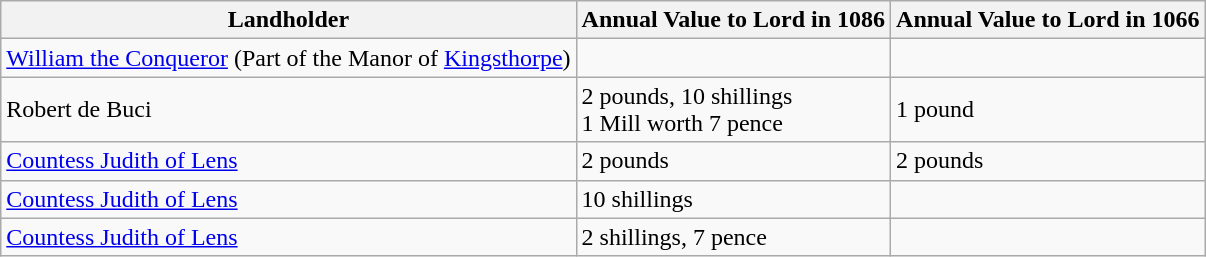<table class="wikitable">
<tr>
<th>Landholder</th>
<th>Annual Value to Lord in 1086</th>
<th>Annual Value to Lord in 1066</th>
</tr>
<tr>
<td><a href='#'>William the Conqueror</a> (Part of the Manor of <a href='#'>Kingsthorpe</a>)</td>
<td></td>
<td></td>
</tr>
<tr>
<td>Robert de Buci</td>
<td>2 pounds, 10 shillings<br>1 Mill worth 7 pence</td>
<td>1 pound</td>
</tr>
<tr>
<td><a href='#'>Countess Judith of Lens</a></td>
<td>2 pounds</td>
<td>2 pounds</td>
</tr>
<tr>
<td><a href='#'>Countess Judith of Lens</a></td>
<td>10 shillings</td>
<td></td>
</tr>
<tr>
<td><a href='#'>Countess Judith of Lens</a></td>
<td>2 shillings, 7 pence</td>
<td></td>
</tr>
</table>
